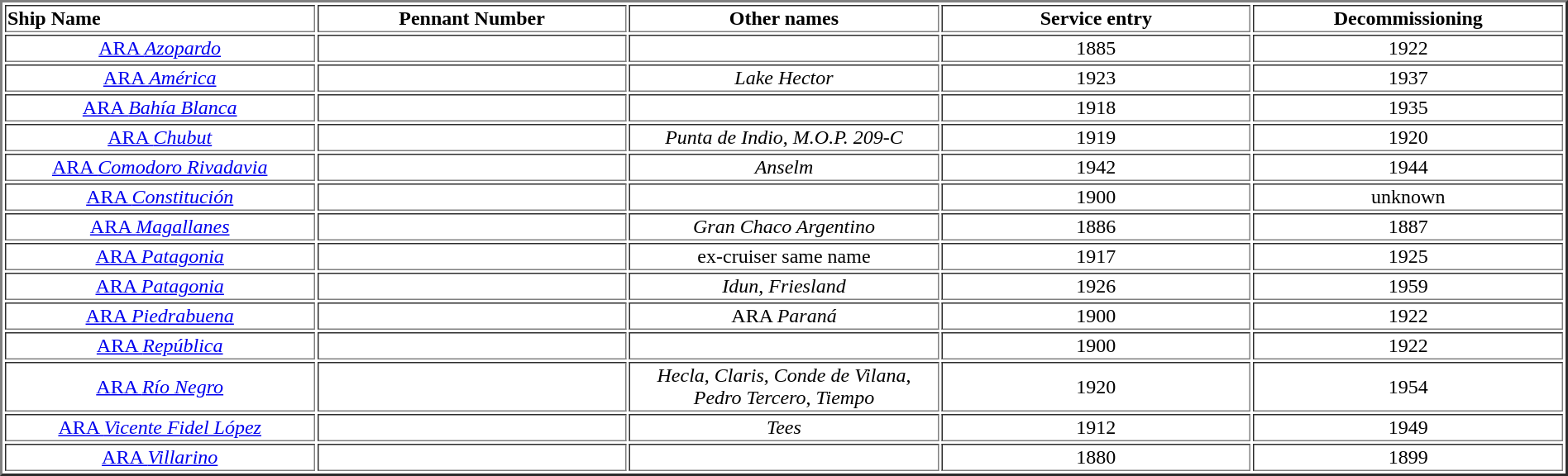<table width="100%" border="2">
<tr>
<th width="16%" align="left">Ship Name</th>
<th width="16%" align="center">Pennant Number</th>
<th width="16%" align="center">Other names</th>
<th width="16%" align="center">Service entry</th>
<th width="16%" align="center">Decommissioning</th>
</tr>
<tr>
<td align="center"><a href='#'>ARA <em>Azopardo</em></a></td>
<td align="center"></td>
<td align="center"></td>
<td align="center">1885</td>
<td align="center">1922 </td>
</tr>
<tr>
<td align="center"><a href='#'>ARA <em>América</em></a></td>
<td align="center"></td>
<td align="center"><em>Lake Hector</em></td>
<td align="center">1923</td>
<td align="center">1937 </td>
</tr>
<tr>
<td align="center"><a href='#'>ARA <em>Bahía Blanca</em></a></td>
<td align="center"></td>
<td align="center"></td>
<td align="center">1918</td>
<td align="center">1935 </td>
</tr>
<tr>
<td align="center"><a href='#'>ARA <em>Chubut</em></a></td>
<td align="center"></td>
<td align="center"><em>Punta de Indio</em>, <em>M.O.P. 209-C</em></td>
<td align="center">1919</td>
<td align="center">1920 </td>
</tr>
<tr>
<td align="center"><a href='#'>ARA <em>Comodoro Rivadavia</em></a></td>
<td align="center"></td>
<td align="center"><em>Anselm</em></td>
<td align="center">1942</td>
<td align="center">1944 </td>
</tr>
<tr>
<td align="center"><a href='#'>ARA <em>Constitución</em></a></td>
<td align="center"></td>
<td align="center"></td>
<td align="center">1900</td>
<td align="center">unknown </td>
</tr>
<tr>
<td align="center"><a href='#'>ARA <em>Magallanes</em></a></td>
<td align="center"></td>
<td align="center"><em>Gran Chaco Argentino</em></td>
<td align="center">1886 </td>
<td align="center">1887 </td>
</tr>
<tr>
<td align="center"><a href='#'>ARA <em>Patagonia</em></a></td>
<td align="center"></td>
<td align="center">ex-cruiser same name</td>
<td align="center">1917 </td>
<td align="center">1925 </td>
</tr>
<tr>
<td align="center"><a href='#'>ARA <em>Patagonia</em></a></td>
<td align="center"></td>
<td align="center"><em>Idun</em>, <em>Friesland</em></td>
<td align="center">1926 </td>
<td align="center">1959 </td>
</tr>
<tr>
<td align="center"><a href='#'>ARA <em>Piedrabuena</em></a></td>
<td align="center"></td>
<td align="center">ARA <em>Paraná</em></td>
<td align="center">1900</td>
<td align="center">1922 </td>
</tr>
<tr>
<td align="center"><a href='#'>ARA <em>República</em></a></td>
<td align="center"></td>
<td align="center"></td>
<td align="center">1900</td>
<td align="center">1922 </td>
</tr>
<tr>
<td align="center"><a href='#'>ARA <em>Río Negro</em></a></td>
<td align="center"></td>
<td align="center"><em>Hecla</em>, <em>Claris</em>, <em>Conde de Vilana</em>, <em>Pedro Tercero</em>, <em>Tiempo</em></td>
<td align="center">1920</td>
<td align="center">1954 </td>
</tr>
<tr>
<td align="center"><a href='#'>ARA <em>Vicente Fidel López</em></a></td>
<td align="center"></td>
<td align="center"><em>Tees</em></td>
<td align="center">1912</td>
<td align="center">1949 </td>
</tr>
<tr>
<td align="center"><a href='#'>ARA <em>Villarino</em></a></td>
<td align="center"></td>
<td align="center"></td>
<td align="center">1880 </td>
<td align="center">1899 </td>
</tr>
</table>
